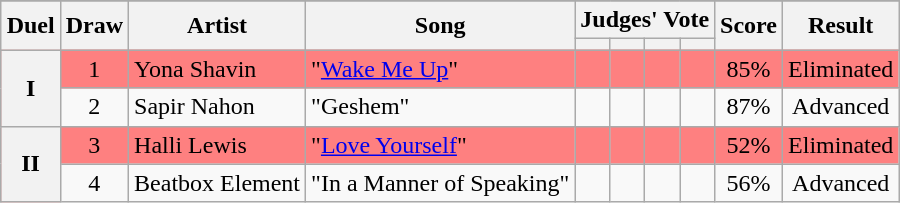<table class="sortable wikitable" style="margin: 1em auto 1em auto; text-align:center;">
<tr>
</tr>
<tr>
<th rowspan="2" class="unsortable">Duel</th>
<th rowspan="2">Draw</th>
<th rowspan="2">Artist</th>
<th rowspan="2">Song</th>
<th colspan="4" class="unsortable">Judges' Vote</th>
<th rowspan="2">Score</th>
<th rowspan="2">Result</th>
</tr>
<tr>
<th class="unsortable"></th>
<th class="unsortable"></th>
<th class="unsortable"></th>
<th class="unsortable"></th>
</tr>
<tr style="background:#fe8080;">
<th rowspan="2">I</th>
<td>1</td>
<td align="left">Yona Shavin</td>
<td align="left">"<a href='#'>Wake Me Up</a>"</td>
<td></td>
<td></td>
<td></td>
<td></td>
<td>85%</td>
<td>Eliminated</td>
</tr>
<tr>
<td>2</td>
<td align="left">Sapir Nahon</td>
<td align="left">"Geshem"</td>
<td></td>
<td></td>
<td></td>
<td></td>
<td>87%</td>
<td>Advanced</td>
</tr>
<tr style="background:#fe8080;">
<th rowspan="2">II</th>
<td>3</td>
<td align="left">Halli Lewis</td>
<td align="left">"<a href='#'>Love Yourself</a>"</td>
<td></td>
<td></td>
<td></td>
<td></td>
<td>52%</td>
<td>Eliminated</td>
</tr>
<tr>
<td>4</td>
<td align="left">Beatbox Element</td>
<td align="left">"In a Manner of Speaking"</td>
<td></td>
<td></td>
<td></td>
<td></td>
<td>56%</td>
<td>Advanced</td>
</tr>
</table>
